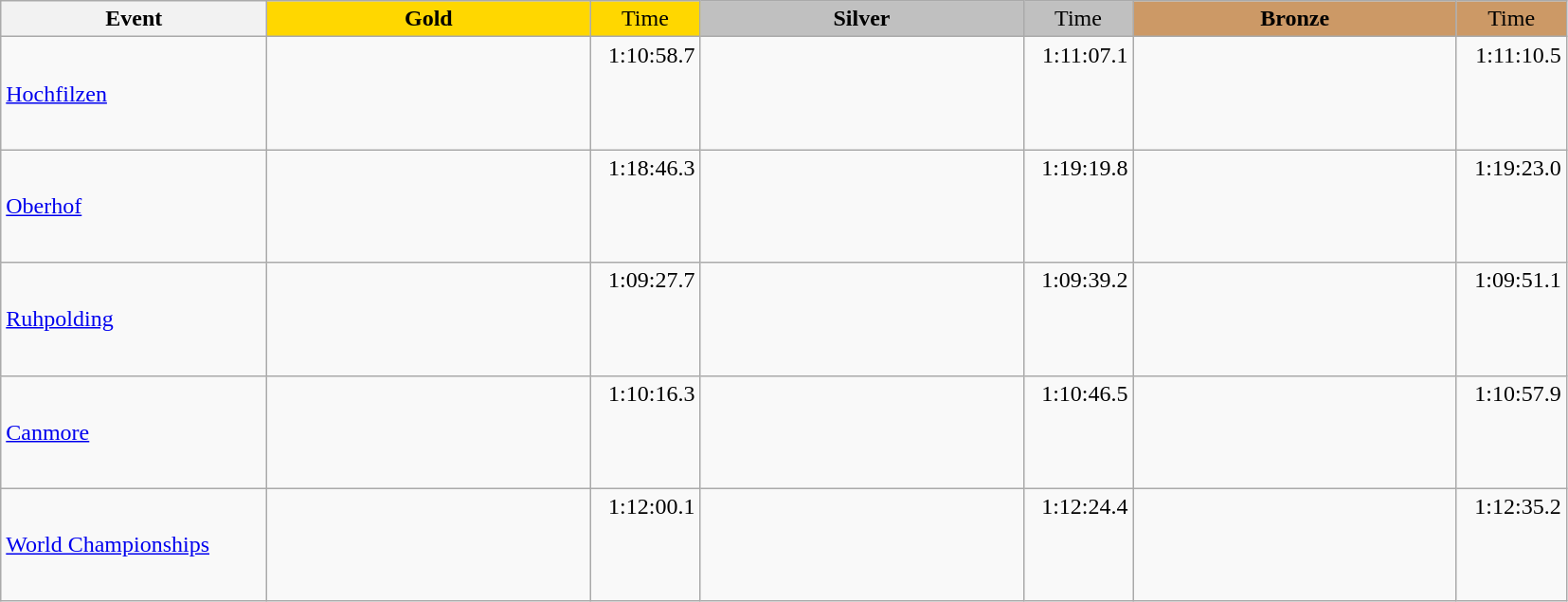<table class="wikitable">
<tr>
<th width="180">Event</th>
<th width="220" style="background:gold">Gold</th>
<th width="70" style="background:gold;font-weight:normal">Time</th>
<th width="220" style="background:silver">Silver</th>
<th width="70" style="background:silver;font-weight:normal">Time</th>
<th width="220" style="background:#CC9966">Bronze</th>
<th width="70" style="background:#CC9966;font-weight:normal">Time</th>
</tr>
<tr>
<td><a href='#'>Hochfilzen</a><br></td>
<td></td>
<td align="right">1:10:58.7 <br>  <br>  <br>  <br> </td>
<td></td>
<td align="right">1:11:07.1 <br>  <br>  <br>  <br> </td>
<td></td>
<td align="right">1:11:10.5 <br>  <br>  <br>  <br> </td>
</tr>
<tr>
<td><a href='#'>Oberhof</a><br></td>
<td></td>
<td align="right">1:18:46.3 <br>  <br>  <br>  <br> </td>
<td></td>
<td align="right">1:19:19.8 <br>  <br>  <br>  <br> </td>
<td></td>
<td align="right">1:19:23.0 <br>  <br>  <br>  <br> </td>
</tr>
<tr>
<td><a href='#'>Ruhpolding</a><br></td>
<td></td>
<td align="right">1:09:27.7 <br>  <br>  <br>  <br> </td>
<td></td>
<td align="right">1:09:39.2 <br>  <br>  <br>  <br> </td>
<td></td>
<td align="right">1:09:51.1 <br>  <br>  <br>  <br> </td>
</tr>
<tr>
<td><a href='#'>Canmore</a><br></td>
<td></td>
<td align="right">1:10:16.3 <br>  <br>  <br>  <br> </td>
<td></td>
<td align="right">1:10:46.5 <br>  <br>  <br>  <br> </td>
<td></td>
<td align="right">1:10:57.9 <br>  <br>  <br>  <br> </td>
</tr>
<tr>
<td><a href='#'>World Championships</a><br></td>
<td></td>
<td align="right">1:12:00.1 <br>  <br>  <br>  <br> </td>
<td></td>
<td align="right">1:12:24.4 <br>  <br>  <br>  <br> </td>
<td></td>
<td align="right">1:12:35.2 <br>  <br>  <br>  <br> </td>
</tr>
</table>
